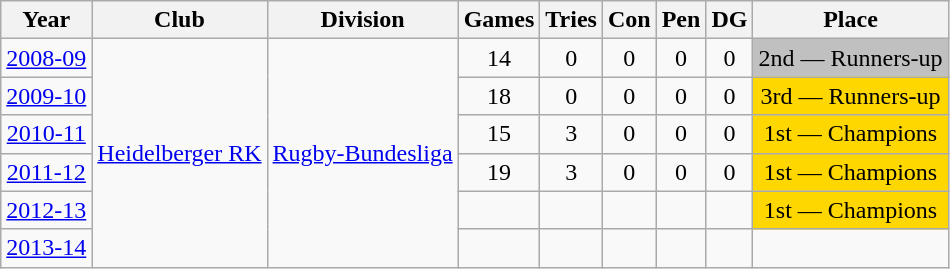<table class="wikitable">
<tr>
<th>Year</th>
<th>Club</th>
<th>Division</th>
<th>Games</th>
<th>Tries</th>
<th>Con</th>
<th>Pen</th>
<th>DG</th>
<th>Place</th>
</tr>
<tr align="center">
<td><a href='#'>2008-09</a></td>
<td rowspan=6><a href='#'>Heidelberger RK</a></td>
<td rowspan=6><a href='#'>Rugby-Bundesliga</a></td>
<td>14</td>
<td>0</td>
<td>0</td>
<td>0</td>
<td>0</td>
<td bgcolor=silver>2nd — Runners-up</td>
</tr>
<tr align="center">
<td><a href='#'>2009-10</a></td>
<td>18</td>
<td>0</td>
<td>0</td>
<td>0</td>
<td>0</td>
<td bgcolor=gold>3rd — Runners-up</td>
</tr>
<tr align="center">
<td><a href='#'>2010-11</a></td>
<td>15</td>
<td>3</td>
<td>0</td>
<td>0</td>
<td>0</td>
<td bgcolor="#FFD700">1st — Champions</td>
</tr>
<tr align="center">
<td><a href='#'>2011-12</a></td>
<td>19</td>
<td>3</td>
<td>0</td>
<td>0</td>
<td>0</td>
<td bgcolor="#FFD700">1st — Champions</td>
</tr>
<tr align="center">
<td><a href='#'>2012-13</a></td>
<td></td>
<td></td>
<td></td>
<td></td>
<td></td>
<td bgcolor="#FFD700">1st — Champions</td>
</tr>
<tr align="center">
<td><a href='#'>2013-14</a></td>
<td></td>
<td></td>
<td></td>
<td></td>
<td></td>
<td></td>
</tr>
</table>
